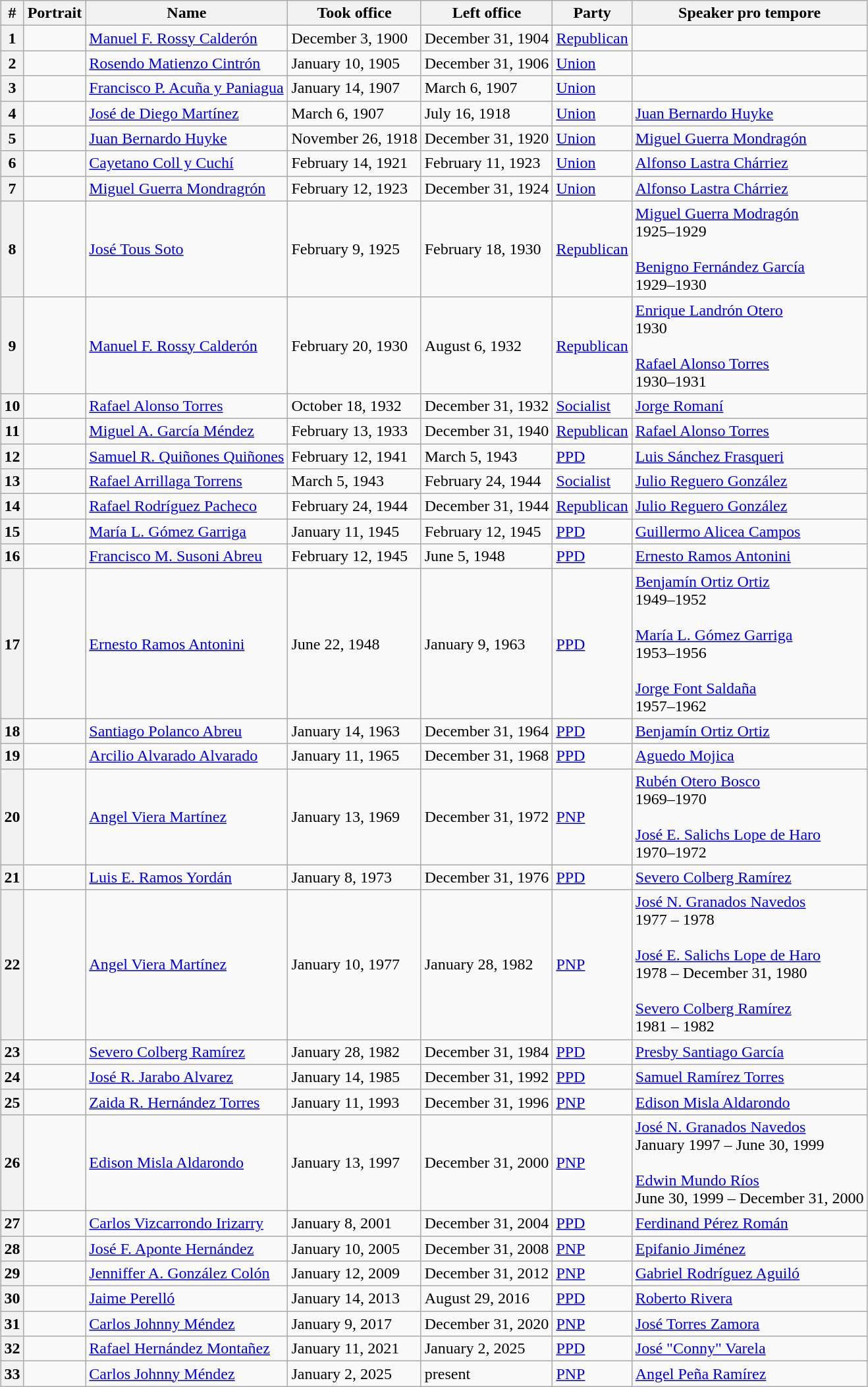<table class="wikitable sortable" style="margin: 0 auto">
<tr>
<th>#</th>
<th>Portrait</th>
<th>Name</th>
<th>Took office</th>
<th>Left office</th>
<th>Party</th>
<th>Speaker pro tempore</th>
</tr>
<tr>
<th>1</th>
<td></td>
<td><a href='#'>Manuel F. Rossy Calderón</a></td>
<td>December 3, 1900</td>
<td>December 31, 1904</td>
<td><a href='#'>Republican</a></td>
<td></td>
</tr>
<tr>
<th>2</th>
<td></td>
<td><a href='#'>Rosendo Matienzo Cintrón</a></td>
<td>January 10, 1905</td>
<td>December 31, 1906</td>
<td><a href='#'>Union</a></td>
<td></td>
</tr>
<tr>
<th>3</th>
<td></td>
<td><a href='#'>Francisco P. Acuña y Paniagua</a></td>
<td>January 14, 1907</td>
<td>March 6, 1907</td>
<td><a href='#'>Union</a></td>
<td></td>
</tr>
<tr>
<th>4</th>
<td></td>
<td><a href='#'>José de Diego Martínez</a></td>
<td>March 6, 1907</td>
<td>July 16, 1918</td>
<td><a href='#'>Union</a></td>
<td><a href='#'>Juan Bernardo Huyke</a></td>
</tr>
<tr>
<th>5</th>
<td></td>
<td><a href='#'>Juan Bernardo Huyke</a></td>
<td>November 26, 1918</td>
<td>December 31, 1920</td>
<td><a href='#'>Union</a></td>
<td><a href='#'>Miguel Guerra Mondragón</a></td>
</tr>
<tr>
<th>6</th>
<td></td>
<td><a href='#'>Cayetano Coll y Cuchí</a></td>
<td>February 14, 1921</td>
<td>February 11, 1923</td>
<td><a href='#'>Union</a></td>
<td><a href='#'>Alfonso Lastra Chárriez</a></td>
</tr>
<tr>
<th>7</th>
<td></td>
<td><a href='#'>Miguel Guerra Mondragrón</a></td>
<td>February 12, 1923</td>
<td>December 31, 1924</td>
<td><a href='#'>Union</a></td>
<td><a href='#'>Alfonso Lastra Chárriez</a></td>
</tr>
<tr>
<th>8</th>
<td></td>
<td><a href='#'>José Tous Soto</a></td>
<td>February 9, 1925</td>
<td>February 18, 1930</td>
<td><a href='#'>Republican</a></td>
<td><a href='#'>Miguel Guerra Modragón</a><br>1925–1929<br><br><a href='#'>Benigno Fernández García</a><br>1929–1930</td>
</tr>
<tr>
<th>9</th>
<td></td>
<td><a href='#'>Manuel F. Rossy Calderón</a></td>
<td>February 20, 1930</td>
<td>August 6, 1932</td>
<td><a href='#'>Republican</a></td>
<td><a href='#'>Enrique Landrón Otero</a><br>1930<br><br><a href='#'>Rafael Alonso Torres</a><br>1930–1931</td>
</tr>
<tr>
<th>10</th>
<td></td>
<td><a href='#'>Rafael Alonso Torres</a></td>
<td>October 18, 1932</td>
<td>December 31, 1932</td>
<td><a href='#'>Socialist</a></td>
<td><a href='#'>Jorge Romaní</a></td>
</tr>
<tr>
<th>11</th>
<td></td>
<td><a href='#'>Miguel A. García Méndez</a></td>
<td>February 13, 1933</td>
<td>December 31, 1940</td>
<td><a href='#'>Republican</a></td>
<td><a href='#'>Rafael Alonso Torres</a></td>
</tr>
<tr>
<th>12</th>
<td></td>
<td><a href='#'>Samuel R. Quiñones Quiñones</a></td>
<td>February 12, 1941</td>
<td>March 5, 1943</td>
<td><a href='#'>PPD</a></td>
<td><a href='#'>Luis Sánchez Frasqueri</a></td>
</tr>
<tr>
<th>13</th>
<td></td>
<td><a href='#'>Rafael Arrillaga Torrens</a></td>
<td>March 5, 1943</td>
<td>February 24, 1944</td>
<td><a href='#'>Socialist</a></td>
<td><a href='#'>Julio Reguero González</a></td>
</tr>
<tr>
<th>14</th>
<td></td>
<td><a href='#'>Rafael Rodríguez Pacheco</a></td>
<td>February 24, 1944</td>
<td>December 31, 1944</td>
<td><a href='#'>Republican</a></td>
<td><a href='#'>Julio Reguero González</a></td>
</tr>
<tr>
<th>15</th>
<td></td>
<td><a href='#'>María L. Gómez Garriga</a></td>
<td>January 11, 1945</td>
<td>February 12, 1945</td>
<td><a href='#'>PPD</a></td>
<td><a href='#'>Guillermo Alicea Campos</a></td>
</tr>
<tr>
<th>16</th>
<td></td>
<td><a href='#'>Francisco M. Susoni Abreu</a></td>
<td>February 12, 1945</td>
<td>June 5, 1948</td>
<td><a href='#'>PPD</a></td>
<td><a href='#'>Ernesto Ramos Antonini</a></td>
</tr>
<tr>
<th>17</th>
<td></td>
<td><a href='#'>Ernesto Ramos Antonini</a></td>
<td>June 22, 1948</td>
<td>January 9, 1963</td>
<td><a href='#'>PPD</a></td>
<td><a href='#'>Benjamín Ortiz Ortiz</a><br>1949–1952<br><br><a href='#'>María L. Gómez Garriga</a><br>1953–1956<br><br><a href='#'>Jorge Font Saldaña</a><br>1957–1962</td>
</tr>
<tr>
<th>18</th>
<td></td>
<td><a href='#'>Santiago Polanco Abreu</a></td>
<td>January 14, 1963</td>
<td>December 31, 1964</td>
<td><a href='#'>PPD</a></td>
<td><a href='#'>Benjamín Ortiz Ortiz</a></td>
</tr>
<tr>
<th>19</th>
<td></td>
<td><a href='#'>Arcilio Alvarado Alvarado</a></td>
<td>January 11, 1965</td>
<td>December 31, 1968</td>
<td><a href='#'>PPD</a></td>
<td><a href='#'>Aguedo Mojica</a></td>
</tr>
<tr>
<th>20</th>
<td></td>
<td><a href='#'>Angel Viera Martínez</a></td>
<td>January 13, 1969</td>
<td>December 31, 1972</td>
<td><a href='#'>PNP</a></td>
<td><a href='#'>Rubén Otero Bosco</a><br>1969–1970<br><br><a href='#'>José E. Salichs Lope de Haro</a><br>1970–1972</td>
</tr>
<tr>
<th>21</th>
<td></td>
<td><a href='#'>Luis E. Ramos Yordán</a></td>
<td>January 8, 1973</td>
<td>December 31, 1976</td>
<td><a href='#'>PPD</a></td>
<td><a href='#'>Severo Colberg Ramírez</a></td>
</tr>
<tr>
<th>22</th>
<td></td>
<td><a href='#'>Angel Viera Martínez</a></td>
<td>January 10, 1977</td>
<td>January 28, 1982</td>
<td><a href='#'>PNP</a></td>
<td><a href='#'>José N. Granados Navedos</a><br>1977 – 1978<br><br><a href='#'>José E. Salichs Lope de Haro</a><br>1978 – December 31, 1980<br><br><a href='#'>Severo Colberg Ramírez</a><br>1981 – 1982</td>
</tr>
<tr>
<th>23</th>
<td></td>
<td><a href='#'>Severo Colberg Ramírez</a></td>
<td>January 28, 1982</td>
<td>December 31, 1984</td>
<td><a href='#'>PPD</a></td>
<td><a href='#'>Presby Santiago García</a></td>
</tr>
<tr>
<th>24</th>
<td></td>
<td><a href='#'>José R. Jarabo Alvarez</a></td>
<td>January 14, 1985</td>
<td>December 31, 1992</td>
<td><a href='#'>PPD</a></td>
<td><a href='#'>Samuel Ramírez Torres</a></td>
</tr>
<tr>
<th>25</th>
<td></td>
<td><a href='#'>Zaida R. Hernández Torres</a></td>
<td>January 11, 1993</td>
<td>December 31, 1996</td>
<td><a href='#'>PNP</a></td>
<td><a href='#'>Edison Misla Aldarondo</a></td>
</tr>
<tr>
<th>26</th>
<td></td>
<td><a href='#'>Edison Misla Aldarondo</a></td>
<td>January 13, 1997</td>
<td>December 31, 2000</td>
<td><a href='#'>PNP</a></td>
<td><a href='#'>José N. Granados Navedos</a><br>January 1997 – June 30, 1999<br><br><a href='#'>Edwin Mundo Ríos</a><br>June 30, 1999 – December 31, 2000</td>
</tr>
<tr>
<th>27</th>
<td></td>
<td><a href='#'>Carlos Vizcarrondo Irizarry</a></td>
<td>January 8, 2001</td>
<td>December 31, 2004</td>
<td><a href='#'>PPD</a></td>
<td><a href='#'>Ferdinand Pérez Román</a></td>
</tr>
<tr>
<th>28</th>
<td></td>
<td><a href='#'>José F. Aponte Hernández</a></td>
<td>January 10, 2005</td>
<td>December 31, 2008</td>
<td><a href='#'>PNP</a></td>
<td><a href='#'>Epifanio Jiménez</a></td>
</tr>
<tr>
<th>29</th>
<td></td>
<td><a href='#'>Jenniffer A. González Colón</a></td>
<td>January 12, 2009</td>
<td>December 31, 2012</td>
<td><a href='#'>PNP</a></td>
<td><a href='#'>Gabriel Rodríguez Aguiló</a></td>
</tr>
<tr>
<th>30</th>
<td></td>
<td><a href='#'>Jaime Perelló</a></td>
<td>January 14, 2013</td>
<td>August 29, 2016</td>
<td><a href='#'>PPD</a></td>
<td><a href='#'>Roberto Rivera</a></td>
</tr>
<tr>
<th>31</th>
<td></td>
<td><a href='#'>Carlos Johnny Méndez</a></td>
<td>January 9, 2017</td>
<td>December 31, 2020</td>
<td><a href='#'>PNP</a></td>
<td><a href='#'>José Torres Zamora</a></td>
</tr>
<tr>
<th>32</th>
<td></td>
<td><a href='#'>Rafael Hernández Montañez</a></td>
<td>January 11, 2021</td>
<td>January 2, 2025</td>
<td><a href='#'>PPD</a></td>
<td><a href='#'>José "Conny" Varela</a></td>
</tr>
<tr>
<th>33</th>
<td></td>
<td><a href='#'>Carlos Johnny Méndez</a></td>
<td>January 2, 2025</td>
<td>present</td>
<td><a href='#'>PNP</a></td>
<td><a href='#'>Angel Peña Ramírez</a></td>
</tr>
</table>
